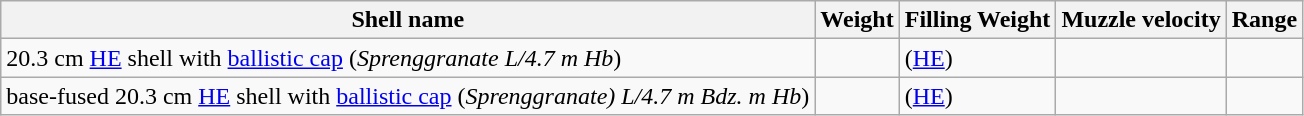<table class="wikitable" border="1">
<tr>
<th>Shell name</th>
<th>Weight</th>
<th>Filling Weight</th>
<th>Muzzle velocity</th>
<th>Range</th>
</tr>
<tr>
<td>20.3 cm <a href='#'>HE</a> shell with <a href='#'>ballistic cap</a> (<em>Sprenggranate L/4.7 m Hb</em>)</td>
<td></td>
<td> (<a href='#'>HE</a>)</td>
<td></td>
<td></td>
</tr>
<tr>
<td>base-fused 20.3 cm <a href='#'>HE</a> shell  with <a href='#'>ballistic cap</a> (<em>Sprenggranate) L/4.7 m Bdz. m Hb</em>)</td>
<td></td>
<td> (<a href='#'>HE</a>)</td>
<td></td>
<td></td>
</tr>
</table>
